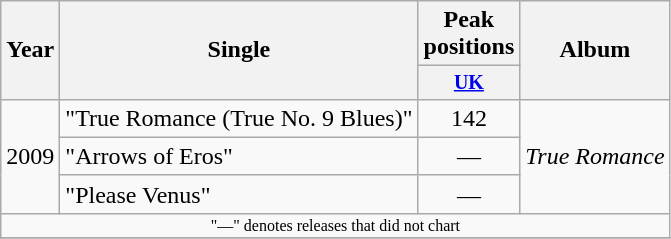<table class="wikitable" style="text-align:center;">
<tr>
<th rowspan="2">Year</th>
<th rowspan="2">Single</th>
<th colspan="1">Peak positions</th>
<th rowspan="2">Album</th>
</tr>
<tr style="font-size:smaller;">
<th width="40"><a href='#'>UK</a></th>
</tr>
<tr>
<td rowspan="3">2009</td>
<td align="left">"True Romance (True No. 9 Blues)"</td>
<td>142</td>
<td align="left" rowspan="3"><em>True Romance</em></td>
</tr>
<tr>
<td align="left">"Arrows of Eros"</td>
<td>—</td>
</tr>
<tr>
<td align="left">"Please Venus"</td>
<td>—</td>
</tr>
<tr>
<td colspan="5" style="font-size:8pt">"—" denotes releases that did not chart</td>
</tr>
<tr>
</tr>
</table>
